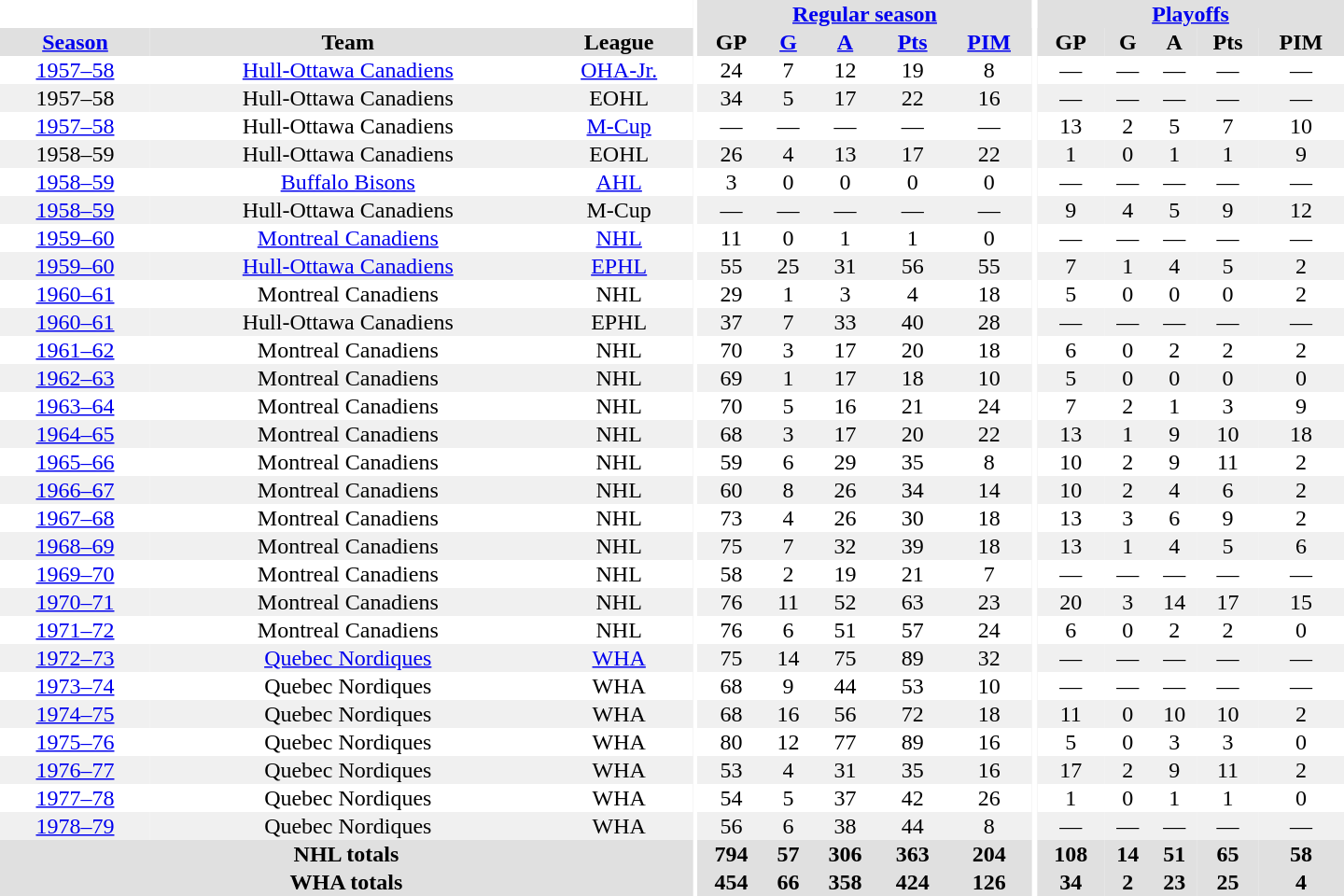<table border="0" cellpadding="1" cellspacing="0" style="text-align:center; width:60em;">
<tr bgcolor="#e0e0e0">
<th colspan="3" bgcolor="#ffffff"></th>
<th rowspan="100" bgcolor="#ffffff"></th>
<th colspan="5"><a href='#'>Regular season</a></th>
<th rowspan="100" bgcolor="#ffffff"></th>
<th colspan="5"><a href='#'>Playoffs</a></th>
</tr>
<tr bgcolor="#e0e0e0">
<th><a href='#'>Season</a></th>
<th>Team</th>
<th>League</th>
<th>GP</th>
<th><a href='#'>G</a></th>
<th><a href='#'>A</a></th>
<th><a href='#'>Pts</a></th>
<th><a href='#'>PIM</a></th>
<th>GP</th>
<th>G</th>
<th>A</th>
<th>Pts</th>
<th>PIM</th>
</tr>
<tr>
<td><a href='#'>1957–58</a></td>
<td><a href='#'>Hull-Ottawa Canadiens</a></td>
<td><a href='#'>OHA-Jr.</a></td>
<td>24</td>
<td>7</td>
<td>12</td>
<td>19</td>
<td>8</td>
<td>—</td>
<td>—</td>
<td>—</td>
<td>—</td>
<td>—</td>
</tr>
<tr bgcolor="#f0f0f0">
<td>1957–58</td>
<td>Hull-Ottawa Canadiens</td>
<td>EOHL</td>
<td>34</td>
<td>5</td>
<td>17</td>
<td>22</td>
<td>16</td>
<td>—</td>
<td>—</td>
<td>—</td>
<td>—</td>
<td>—</td>
</tr>
<tr>
<td><a href='#'>1957–58</a></td>
<td>Hull-Ottawa Canadiens</td>
<td><a href='#'>M-Cup</a></td>
<td>—</td>
<td>—</td>
<td>—</td>
<td>—</td>
<td>—</td>
<td>13</td>
<td>2</td>
<td>5</td>
<td>7</td>
<td>10</td>
</tr>
<tr bgcolor="#f0f0f0">
<td>1958–59</td>
<td>Hull-Ottawa Canadiens</td>
<td>EOHL</td>
<td>26</td>
<td>4</td>
<td>13</td>
<td>17</td>
<td>22</td>
<td>1</td>
<td>0</td>
<td>1</td>
<td>1</td>
<td>9</td>
</tr>
<tr>
<td><a href='#'>1958–59</a></td>
<td><a href='#'>Buffalo Bisons</a></td>
<td><a href='#'>AHL</a></td>
<td>3</td>
<td>0</td>
<td>0</td>
<td>0</td>
<td>0</td>
<td>—</td>
<td>—</td>
<td>—</td>
<td>—</td>
<td>—</td>
</tr>
<tr bgcolor="#f0f0f0">
<td><a href='#'>1958–59</a></td>
<td>Hull-Ottawa Canadiens</td>
<td>M-Cup</td>
<td>—</td>
<td>—</td>
<td>—</td>
<td>—</td>
<td>—</td>
<td>9</td>
<td>4</td>
<td>5</td>
<td>9</td>
<td>12</td>
</tr>
<tr>
<td><a href='#'>1959–60</a></td>
<td><a href='#'>Montreal Canadiens</a></td>
<td><a href='#'>NHL</a></td>
<td>11</td>
<td>0</td>
<td>1</td>
<td>1</td>
<td>0</td>
<td>—</td>
<td>—</td>
<td>—</td>
<td>—</td>
<td>—</td>
</tr>
<tr bgcolor="#f0f0f0">
<td><a href='#'>1959–60</a></td>
<td><a href='#'>Hull-Ottawa Canadiens</a></td>
<td><a href='#'>EPHL</a></td>
<td>55</td>
<td>25</td>
<td>31</td>
<td>56</td>
<td>55</td>
<td>7</td>
<td>1</td>
<td>4</td>
<td>5</td>
<td>2</td>
</tr>
<tr>
<td><a href='#'>1960–61</a></td>
<td>Montreal Canadiens</td>
<td>NHL</td>
<td>29</td>
<td>1</td>
<td>3</td>
<td>4</td>
<td>18</td>
<td>5</td>
<td>0</td>
<td>0</td>
<td>0</td>
<td>2</td>
</tr>
<tr bgcolor="#f0f0f0">
<td><a href='#'>1960–61</a></td>
<td>Hull-Ottawa Canadiens</td>
<td>EPHL</td>
<td>37</td>
<td>7</td>
<td>33</td>
<td>40</td>
<td>28</td>
<td>—</td>
<td>—</td>
<td>—</td>
<td>—</td>
<td>—</td>
</tr>
<tr>
<td><a href='#'>1961–62</a></td>
<td>Montreal Canadiens</td>
<td>NHL</td>
<td>70</td>
<td>3</td>
<td>17</td>
<td>20</td>
<td>18</td>
<td>6</td>
<td>0</td>
<td>2</td>
<td>2</td>
<td>2</td>
</tr>
<tr bgcolor="#f0f0f0">
<td><a href='#'>1962–63</a></td>
<td>Montreal Canadiens</td>
<td>NHL</td>
<td>69</td>
<td>1</td>
<td>17</td>
<td>18</td>
<td>10</td>
<td>5</td>
<td>0</td>
<td>0</td>
<td>0</td>
<td>0</td>
</tr>
<tr>
<td><a href='#'>1963–64</a></td>
<td>Montreal Canadiens</td>
<td>NHL</td>
<td>70</td>
<td>5</td>
<td>16</td>
<td>21</td>
<td>24</td>
<td>7</td>
<td>2</td>
<td>1</td>
<td>3</td>
<td>9</td>
</tr>
<tr bgcolor="#f0f0f0">
<td><a href='#'>1964–65</a></td>
<td>Montreal Canadiens</td>
<td>NHL</td>
<td>68</td>
<td>3</td>
<td>17</td>
<td>20</td>
<td>22</td>
<td>13</td>
<td>1</td>
<td>9</td>
<td>10</td>
<td>18</td>
</tr>
<tr>
<td><a href='#'>1965–66</a></td>
<td>Montreal Canadiens</td>
<td>NHL</td>
<td>59</td>
<td>6</td>
<td>29</td>
<td>35</td>
<td>8</td>
<td>10</td>
<td>2</td>
<td>9</td>
<td>11</td>
<td>2</td>
</tr>
<tr bgcolor="#f0f0f0">
<td><a href='#'>1966–67</a></td>
<td>Montreal Canadiens</td>
<td>NHL</td>
<td>60</td>
<td>8</td>
<td>26</td>
<td>34</td>
<td>14</td>
<td>10</td>
<td>2</td>
<td>4</td>
<td>6</td>
<td>2</td>
</tr>
<tr>
<td><a href='#'>1967–68</a></td>
<td>Montreal Canadiens</td>
<td>NHL</td>
<td>73</td>
<td>4</td>
<td>26</td>
<td>30</td>
<td>18</td>
<td>13</td>
<td>3</td>
<td>6</td>
<td>9</td>
<td>2</td>
</tr>
<tr bgcolor="#f0f0f0">
<td><a href='#'>1968–69</a></td>
<td>Montreal Canadiens</td>
<td>NHL</td>
<td>75</td>
<td>7</td>
<td>32</td>
<td>39</td>
<td>18</td>
<td>13</td>
<td>1</td>
<td>4</td>
<td>5</td>
<td>6</td>
</tr>
<tr>
<td><a href='#'>1969–70</a></td>
<td>Montreal Canadiens</td>
<td>NHL</td>
<td>58</td>
<td>2</td>
<td>19</td>
<td>21</td>
<td>7</td>
<td>—</td>
<td>—</td>
<td>—</td>
<td>—</td>
<td>—</td>
</tr>
<tr bgcolor="#f0f0f0">
<td><a href='#'>1970–71</a></td>
<td>Montreal Canadiens</td>
<td>NHL</td>
<td>76</td>
<td>11</td>
<td>52</td>
<td>63</td>
<td>23</td>
<td>20</td>
<td>3</td>
<td>14</td>
<td>17</td>
<td>15</td>
</tr>
<tr>
<td><a href='#'>1971–72</a></td>
<td>Montreal Canadiens</td>
<td>NHL</td>
<td>76</td>
<td>6</td>
<td>51</td>
<td>57</td>
<td>24</td>
<td>6</td>
<td>0</td>
<td>2</td>
<td>2</td>
<td>0</td>
</tr>
<tr bgcolor="#f0f0f0">
<td><a href='#'>1972–73</a></td>
<td><a href='#'>Quebec Nordiques</a></td>
<td><a href='#'>WHA</a></td>
<td>75</td>
<td>14</td>
<td>75</td>
<td>89</td>
<td>32</td>
<td>—</td>
<td>—</td>
<td>—</td>
<td>—</td>
<td>—</td>
</tr>
<tr>
<td><a href='#'>1973–74</a></td>
<td>Quebec Nordiques</td>
<td>WHA</td>
<td>68</td>
<td>9</td>
<td>44</td>
<td>53</td>
<td>10</td>
<td>—</td>
<td>—</td>
<td>—</td>
<td>—</td>
<td>—</td>
</tr>
<tr bgcolor="#f0f0f0">
<td><a href='#'>1974–75</a></td>
<td>Quebec Nordiques</td>
<td>WHA</td>
<td>68</td>
<td>16</td>
<td>56</td>
<td>72</td>
<td>18</td>
<td>11</td>
<td>0</td>
<td>10</td>
<td>10</td>
<td>2</td>
</tr>
<tr>
<td><a href='#'>1975–76</a></td>
<td>Quebec Nordiques</td>
<td>WHA</td>
<td>80</td>
<td>12</td>
<td>77</td>
<td>89</td>
<td>16</td>
<td>5</td>
<td>0</td>
<td>3</td>
<td>3</td>
<td>0</td>
</tr>
<tr bgcolor="#f0f0f0">
<td><a href='#'>1976–77</a></td>
<td>Quebec Nordiques</td>
<td>WHA</td>
<td>53</td>
<td>4</td>
<td>31</td>
<td>35</td>
<td>16</td>
<td>17</td>
<td>2</td>
<td>9</td>
<td>11</td>
<td>2</td>
</tr>
<tr>
<td><a href='#'>1977–78</a></td>
<td>Quebec Nordiques</td>
<td>WHA</td>
<td>54</td>
<td>5</td>
<td>37</td>
<td>42</td>
<td>26</td>
<td>1</td>
<td>0</td>
<td>1</td>
<td>1</td>
<td>0</td>
</tr>
<tr bgcolor="#f0f0f0">
<td><a href='#'>1978–79</a></td>
<td>Quebec Nordiques</td>
<td>WHA</td>
<td>56</td>
<td>6</td>
<td>38</td>
<td>44</td>
<td>8</td>
<td>—</td>
<td>—</td>
<td>—</td>
<td>—</td>
<td>—</td>
</tr>
<tr bgcolor="#e0e0e0">
<th colspan="3">NHL totals</th>
<th>794</th>
<th>57</th>
<th>306</th>
<th>363</th>
<th>204</th>
<th>108</th>
<th>14</th>
<th>51</th>
<th>65</th>
<th>58</th>
</tr>
<tr bgcolor="e0e0e0">
<th colspan="3">WHA totals</th>
<th>454</th>
<th>66</th>
<th>358</th>
<th>424</th>
<th>126</th>
<th>34</th>
<th>2</th>
<th>23</th>
<th>25</th>
<th>4</th>
</tr>
</table>
